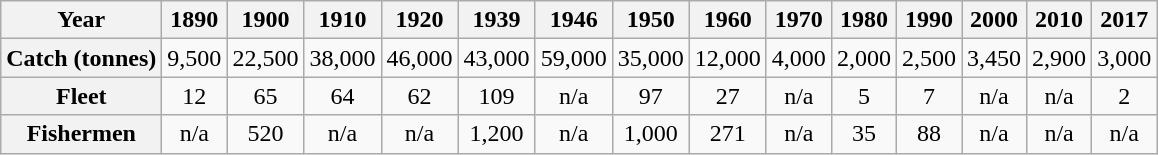<table class="wikitable" style="border:0; text-align:center;">
<tr>
<th scope=row>Year</th>
<th scope=col>1890</th>
<th scope=col>1900</th>
<th scope=col>1910</th>
<th scope=col>1920</th>
<th scope=col>1939</th>
<th scope=col>1946</th>
<th scope=col>1950</th>
<th scope=col>1960</th>
<th scope=col>1970</th>
<th scope=col>1980</th>
<th scope=col>1990</th>
<th scope=col>2000</th>
<th scope=col>2010</th>
<th scope=col>2017</th>
</tr>
<tr>
<th scope=row>Catch (tonnes)</th>
<td>9,500</td>
<td>22,500</td>
<td>38,000</td>
<td>46,000</td>
<td>43,000</td>
<td>59,000</td>
<td>35,000</td>
<td>12,000</td>
<td>4,000</td>
<td>2,000</td>
<td>2,500</td>
<td>3,450</td>
<td>2,900</td>
<td>3,000</td>
</tr>
<tr>
<th scope=row>Fleet</th>
<td>12</td>
<td>65</td>
<td>64</td>
<td>62</td>
<td>109</td>
<td>n/a</td>
<td>97</td>
<td>27</td>
<td>n/a</td>
<td>5</td>
<td>7</td>
<td>n/a</td>
<td>n/a</td>
<td>2</td>
</tr>
<tr>
<th scope=row>Fishermen</th>
<td>n/a</td>
<td>520</td>
<td>n/a</td>
<td>n/a</td>
<td>1,200</td>
<td>n/a</td>
<td>1,000</td>
<td>271</td>
<td>n/a</td>
<td>35</td>
<td>88</td>
<td>n/a</td>
<td>n/a</td>
<td>n/a</td>
</tr>
</table>
